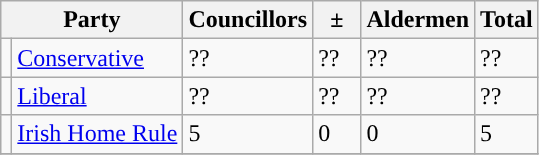<table class="wikitable">
<tr>
<th colspan="2">Party</th>
<th>Councillors</th>
<th>  ±  </th>
<th>Aldermen</th>
<th>Total</th>
</tr>
<tr>
<td style="background-color: "></td>
<td><a href='#'>Conservative</a></td>
<td>??</td>
<td>??</td>
<td>??</td>
<td>??</td>
</tr>
<tr>
<td style="background-color: "></td>
<td><a href='#'>Liberal</a></td>
<td>??</td>
<td>??</td>
<td>??</td>
<td>??</td>
</tr>
<tr>
<td style="background-color: "></td>
<td><a href='#'>Irish Home Rule</a></td>
<td>5</td>
<td>0</td>
<td>0</td>
<td>5</td>
</tr>
<tr>
</tr>
</table>
